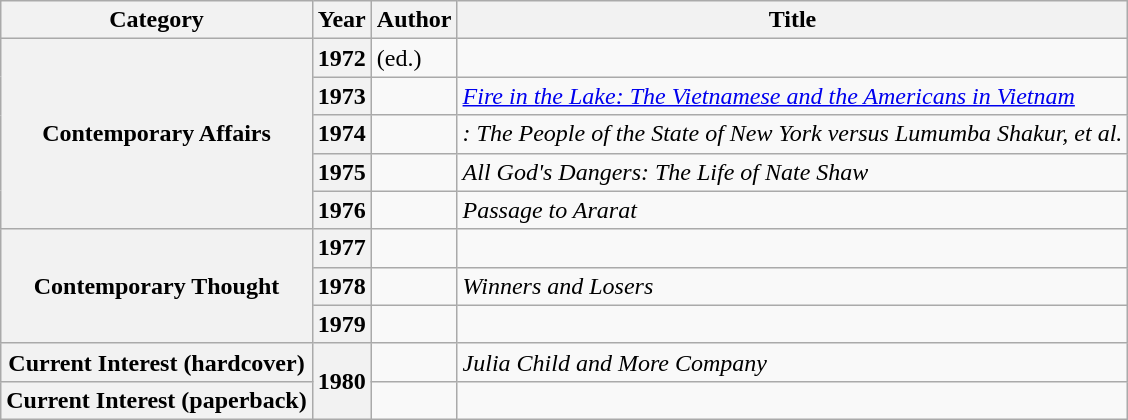<table class="wikitable sortable mw-collapsible">
<tr>
<th>Category</th>
<th>Year</th>
<th>Author</th>
<th>Title</th>
</tr>
<tr>
<th rowspan="5">Contemporary Affairs</th>
<th><strong>1972</strong></th>
<td> (ed.)</td>
<td><em></em></td>
</tr>
<tr>
<th><strong>1973</strong></th>
<td></td>
<td><em><a href='#'>Fire in the Lake: The Vietnamese and the Americans in Vietnam</a></em></td>
</tr>
<tr>
<th><strong>1974</strong></th>
<td></td>
<td><em>: The People of the State of New York versus Lumumba Shakur, et al.</em></td>
</tr>
<tr>
<th><strong>1975</strong></th>
<td></td>
<td><em>All God's Dangers: The Life of Nate Shaw</em> </td>
</tr>
<tr>
<th><strong>1976</strong></th>
<td></td>
<td><em>Passage to Ararat</em></td>
</tr>
<tr>
<th rowspan="3">Contemporary Thought</th>
<th><strong>1977</strong></th>
<td></td>
<td><em></em></td>
</tr>
<tr>
<th><strong>1978</strong></th>
<td></td>
<td><em>Winners and Losers</em></td>
</tr>
<tr>
<th><strong>1979</strong></th>
<td></td>
<td><em></em></td>
</tr>
<tr>
<th>Current Interest (hardcover)</th>
<th rowspan="2">1980</th>
<td></td>
<td><em>Julia Child and More Company</em></td>
</tr>
<tr>
<th>Current Interest (paperback)</th>
<td></td>
<td><em></em></td>
</tr>
</table>
